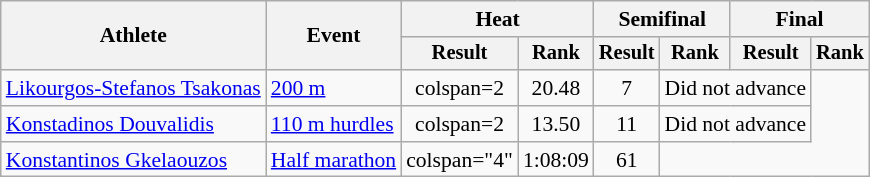<table class="wikitable" style="font-size:90%">
<tr>
<th rowspan=2>Athlete</th>
<th rowspan=2>Event</th>
<th colspan=2>Heat</th>
<th colspan=2>Semifinal</th>
<th colspan=2>Final</th>
</tr>
<tr style="font-size:95%">
<th>Result</th>
<th>Rank</th>
<th>Result</th>
<th>Rank</th>
<th>Result</th>
<th>Rank</th>
</tr>
<tr align="center">
<td align=left><a href='#'>Likourgos-Stefanos Tsakonas</a></td>
<td style="text-align:left;"><a href='#'>200 m</a></td>
<td>colspan=2 </td>
<td>20.48</td>
<td>7</td>
<td colspan="2">Did not advance</td>
</tr>
<tr align=center>
<td align=left><a href='#'>Konstadinos Douvalidis</a></td>
<td style="text-align:left;"><a href='#'>110 m hurdles</a></td>
<td>colspan=2 </td>
<td>13.50</td>
<td>11</td>
<td colspan="2">Did not advance</td>
</tr>
<tr align="center">
<td align=left><a href='#'>Konstantinos Gkelaouzos</a></td>
<td style="text-align:left;"><a href='#'>Half marathon</a></td>
<td>colspan="4" </td>
<td>1:08:09</td>
<td>61</td>
</tr>
</table>
